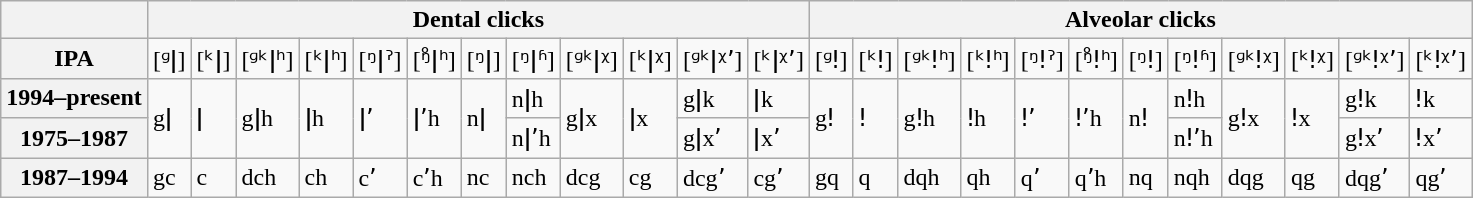<table class="wikitable">
<tr>
<th></th>
<th colspan=12>Dental clicks</th>
<th colspan=12>Alveolar clicks</th>
</tr>
<tr>
<th>IPA</th>
<td>[ᶢǀ]</td>
<td>[ᵏǀ]</td>
<td>[ᶢᵏǀʰ]</td>
<td>[ᵏǀʰ]</td>
<td>[ᵑǀˀ]</td>
<td>[ᵑ̊ǀʰ]</td>
<td>[ᵑǀ]</td>
<td>[ᵑǀʱ]</td>
<td>[ᶢᵏǀᵡ]</td>
<td>[ᵏǀᵡ]</td>
<td>[ᶢᵏǀᵡʼ]</td>
<td>[ᵏǀᵡʼ]</td>
<td>[ᶢǃ]</td>
<td>[ᵏǃ]</td>
<td>[ᶢᵏǃʰ]</td>
<td>[ᵏǃʰ]</td>
<td>[ᵑǃˀ]</td>
<td>[ᵑ̊ǃʰ]</td>
<td>[ᵑǃ]</td>
<td>[ᵑǃʱ]</td>
<td>[ᶢᵏǃᵡ]</td>
<td>[ᵏǃᵡ]</td>
<td>[ᶢᵏǃᵡʼ]</td>
<td>[ᵏǃᵡʼ]</td>
</tr>
<tr>
<th>1994–present</th>
<td rowspan=2>gǀ</td>
<td rowspan=2>ǀ</td>
<td rowspan=2>gǀh</td>
<td rowspan=2>ǀh</td>
<td rowspan=2>ǀʼ</td>
<td rowspan=2>ǀʼh</td>
<td rowspan=2>nǀ</td>
<td>nǀh</td>
<td rowspan=2>gǀx</td>
<td rowspan=2>ǀx</td>
<td>gǀk</td>
<td>ǀk</td>
<td rowspan=2>gǃ</td>
<td rowspan=2>ǃ</td>
<td rowspan=2>gǃh</td>
<td rowspan=2>ǃh</td>
<td rowspan=2>ǃʼ</td>
<td rowspan=2>ǃʼh</td>
<td rowspan=2>nǃ</td>
<td>nǃh</td>
<td rowspan=2>gǃx</td>
<td rowspan=2>ǃx</td>
<td>gǃk</td>
<td>ǃk</td>
</tr>
<tr>
<th>1975–1987</th>
<td>nǀʼh</td>
<td>gǀxʼ</td>
<td>ǀxʼ</td>
<td>nǃʼh</td>
<td>gǃxʼ</td>
<td>ǃxʼ</td>
</tr>
<tr>
<th>1987–1994</th>
<td>gc</td>
<td>c</td>
<td>dch</td>
<td>ch</td>
<td>cʼ</td>
<td>cʼh</td>
<td>nc</td>
<td>nch</td>
<td>dcg</td>
<td>cg</td>
<td>dcgʼ</td>
<td>cgʼ</td>
<td>gq</td>
<td>q</td>
<td>dqh</td>
<td>qh</td>
<td>qʼ</td>
<td>qʼh</td>
<td>nq</td>
<td>nqh</td>
<td>dqg</td>
<td>qg</td>
<td>dqgʼ</td>
<td>qgʼ</td>
</tr>
</table>
